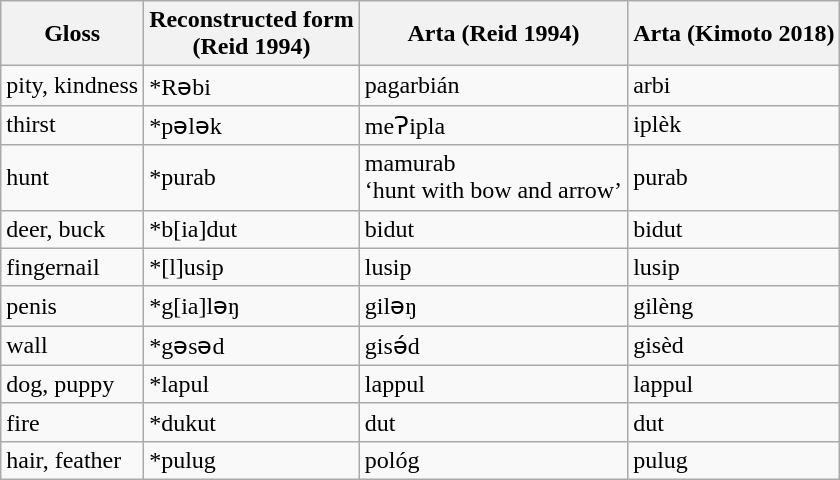<table class="wikitable sortable">
<tr>
<th>Gloss</th>
<th>Reconstructed form <br>(Reid 1994)</th>
<th>Arta (Reid 1994)</th>
<th>Arta (Kimoto 2018)</th>
</tr>
<tr>
<td>pity, kindness</td>
<td>*Rəbi</td>
<td>pagarbián</td>
<td>arbi</td>
</tr>
<tr>
<td>thirst</td>
<td>*pələk</td>
<td>meɁipla</td>
<td>iplèk</td>
</tr>
<tr>
<td>hunt</td>
<td>*purab</td>
<td>mamurab <br>‘hunt with bow and arrow’</td>
<td>purab</td>
</tr>
<tr>
<td>deer, buck</td>
<td>*b[ia]dut</td>
<td>bidut</td>
<td>bidut</td>
</tr>
<tr>
<td>fingernail</td>
<td>*[l]usip</td>
<td>lusip</td>
<td>lusip</td>
</tr>
<tr>
<td>penis</td>
<td>*g[ia]ləŋ</td>
<td>giləŋ</td>
<td>gilèng</td>
</tr>
<tr>
<td>wall</td>
<td>*gəsəd</td>
<td>gisə́d</td>
<td>gisèd</td>
</tr>
<tr>
<td>dog, puppy</td>
<td>*lapul</td>
<td>lappul</td>
<td>lappul</td>
</tr>
<tr>
<td>fire</td>
<td>*dukut</td>
<td>dut</td>
<td>dut</td>
</tr>
<tr>
<td>hair, feather</td>
<td>*pulug</td>
<td>pológ</td>
<td>pulug</td>
</tr>
</table>
